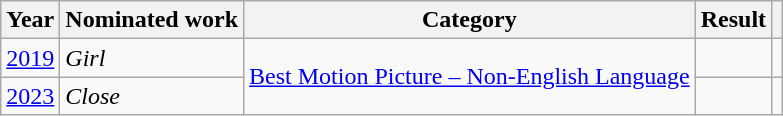<table class="wikitable sortable">
<tr>
<th>Year</th>
<th>Nominated work</th>
<th>Category</th>
<th>Result</th>
<th class="unsortable"></th>
</tr>
<tr>
<td><a href='#'>2019</a></td>
<td><em>Girl</em></td>
<td rowspan="2"><a href='#'>Best Motion Picture – Non-English Language</a></td>
<td></td>
<td></td>
</tr>
<tr>
<td><a href='#'>2023</a></td>
<td><em>Close</em></td>
<td></td>
<td></td>
</tr>
</table>
